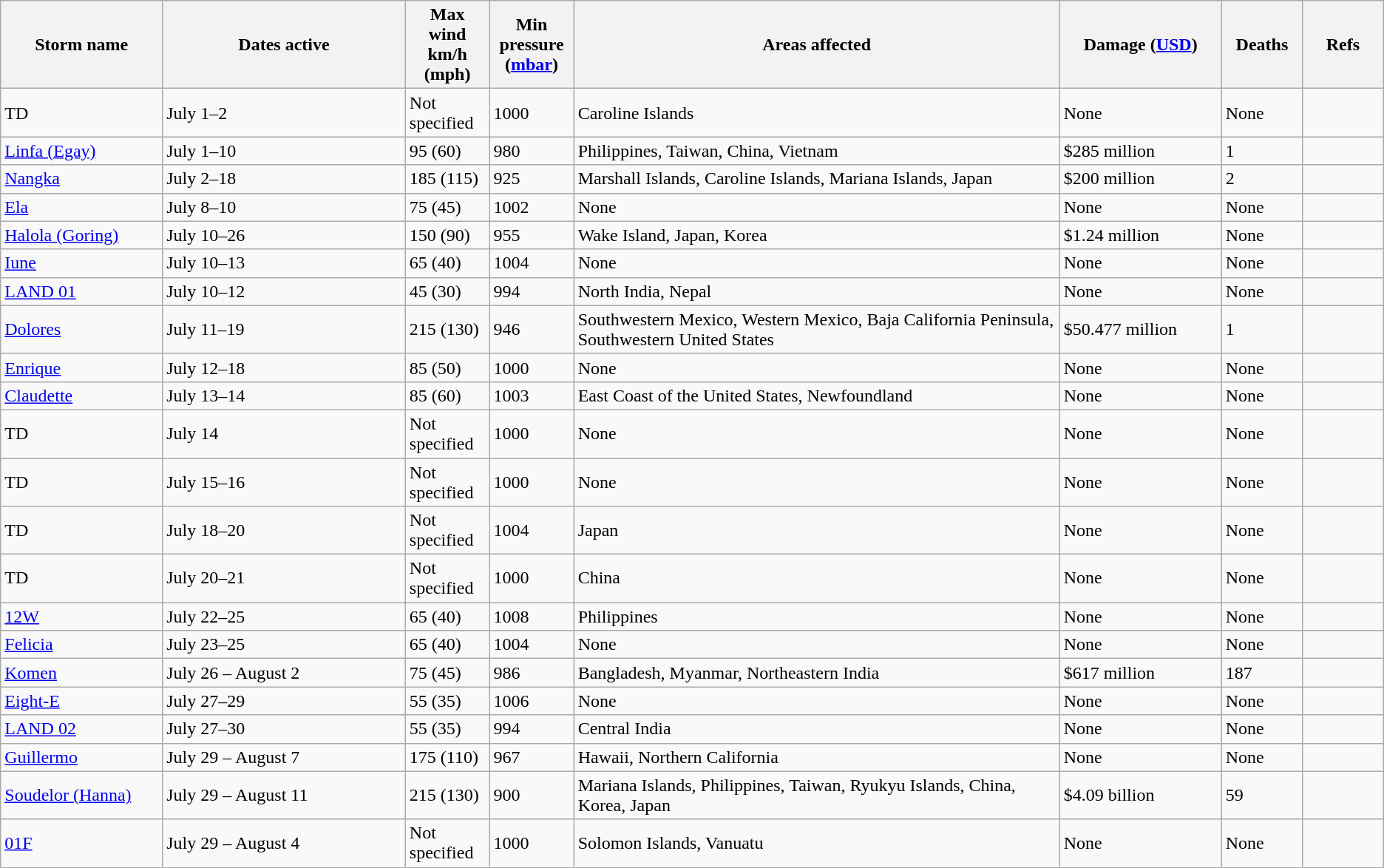<table class="wikitable sortable">
<tr>
<th width="10%"><strong>Storm name</strong></th>
<th width="15%"><strong>Dates active</strong></th>
<th width="5%"><strong>Max wind km/h (mph)</strong></th>
<th width="5%"><strong>Min pressure (<a href='#'>mbar</a>)</strong></th>
<th width="30%"><strong>Areas affected</strong></th>
<th width="10%"><strong>Damage (<a href='#'>USD</a>)</strong></th>
<th width="5%"><strong>Deaths</strong></th>
<th width="5%"><strong>Refs</strong></th>
</tr>
<tr>
<td>TD</td>
<td>July 1–2</td>
<td>Not specified</td>
<td>1000</td>
<td>Caroline Islands</td>
<td>None</td>
<td>None</td>
<td></td>
</tr>
<tr>
<td><a href='#'>Linfa (Egay)</a></td>
<td>July 1–10</td>
<td>95 (60)</td>
<td>980</td>
<td>Philippines, Taiwan, China, Vietnam</td>
<td>$285 million</td>
<td>1</td>
<td></td>
</tr>
<tr>
<td><a href='#'>Nangka</a></td>
<td>July 2–18</td>
<td>185 (115)</td>
<td>925</td>
<td>Marshall Islands, Caroline Islands, Mariana Islands, Japan</td>
<td>$200 million</td>
<td>2</td>
<td></td>
</tr>
<tr>
<td><a href='#'>Ela</a></td>
<td>July 8–10</td>
<td>75 (45)</td>
<td>1002</td>
<td>None</td>
<td>None</td>
<td>None</td>
<td></td>
</tr>
<tr>
<td><a href='#'>Halola (Goring)</a></td>
<td>July 10–26</td>
<td>150 (90)</td>
<td>955</td>
<td>Wake Island, Japan, Korea</td>
<td>$1.24 million</td>
<td>None</td>
<td></td>
</tr>
<tr>
<td><a href='#'>Iune</a></td>
<td>July 10–13</td>
<td>65 (40)</td>
<td>1004</td>
<td>None</td>
<td>None</td>
<td>None</td>
<td></td>
</tr>
<tr>
<td><a href='#'>LAND 01</a></td>
<td>July 10–12</td>
<td>45 (30)</td>
<td>994</td>
<td>North India, Nepal</td>
<td>None</td>
<td>None</td>
<td></td>
</tr>
<tr>
<td><a href='#'>Dolores</a></td>
<td>July 11–19</td>
<td>215 (130)</td>
<td>946</td>
<td>Southwestern Mexico, Western Mexico, Baja California Peninsula, Southwestern United States</td>
<td>$50.477 million</td>
<td>1</td>
<td></td>
</tr>
<tr>
<td><a href='#'>Enrique</a></td>
<td>July 12–18</td>
<td>85 (50)</td>
<td>1000</td>
<td>None</td>
<td>None</td>
<td>None</td>
<td></td>
</tr>
<tr>
<td><a href='#'>Claudette</a></td>
<td>July 13–14</td>
<td>85 (60)</td>
<td>1003</td>
<td>East Coast of the United States, Newfoundland</td>
<td>None</td>
<td>None</td>
<td></td>
</tr>
<tr>
<td>TD</td>
<td>July 14</td>
<td>Not specified</td>
<td>1000</td>
<td>None</td>
<td>None</td>
<td>None</td>
<td></td>
</tr>
<tr>
<td>TD</td>
<td>July 15–16</td>
<td>Not specified</td>
<td>1000</td>
<td>None</td>
<td>None</td>
<td>None</td>
<td></td>
</tr>
<tr>
<td>TD</td>
<td>July 18–20</td>
<td>Not specified</td>
<td>1004</td>
<td>Japan</td>
<td>None</td>
<td>None</td>
<td></td>
</tr>
<tr>
<td>TD</td>
<td>July 20–21</td>
<td>Not specified</td>
<td>1000</td>
<td>China</td>
<td>None</td>
<td>None</td>
<td></td>
</tr>
<tr>
<td><a href='#'>12W</a></td>
<td>July 22–25</td>
<td>65 (40)</td>
<td>1008</td>
<td>Philippines</td>
<td>None</td>
<td>None</td>
<td></td>
</tr>
<tr>
<td><a href='#'>Felicia</a></td>
<td>July 23–25</td>
<td>65 (40)</td>
<td>1004</td>
<td>None</td>
<td>None</td>
<td>None</td>
<td></td>
</tr>
<tr>
<td><a href='#'>Komen</a></td>
<td>July 26 – August 2</td>
<td>75 (45)</td>
<td>986</td>
<td>Bangladesh, Myanmar, Northeastern India</td>
<td>$617 million</td>
<td>187</td>
<td></td>
</tr>
<tr>
<td><a href='#'>Eight-E</a></td>
<td>July 27–29</td>
<td>55 (35)</td>
<td>1006</td>
<td>None</td>
<td>None</td>
<td>None</td>
<td></td>
</tr>
<tr>
<td><a href='#'>LAND 02</a></td>
<td>July 27–30</td>
<td>55 (35)</td>
<td>994</td>
<td>Central India</td>
<td>None</td>
<td>None</td>
<td></td>
</tr>
<tr>
<td><a href='#'>Guillermo</a></td>
<td>July 29 – August 7</td>
<td>175 (110)</td>
<td>967</td>
<td>Hawaii, Northern California</td>
<td>None</td>
<td>None</td>
<td></td>
</tr>
<tr>
<td><a href='#'>Soudelor (Hanna)</a></td>
<td>July 29 – August 11</td>
<td>215 (130)</td>
<td>900</td>
<td>Mariana Islands, Philippines, Taiwan, Ryukyu Islands, China, Korea, Japan</td>
<td>$4.09 billion</td>
<td>59</td>
<td></td>
</tr>
<tr>
<td><a href='#'>01F</a></td>
<td>July 29 – August 4</td>
<td>Not specified</td>
<td>1000</td>
<td>Solomon Islands, Vanuatu</td>
<td>None</td>
<td>None</td>
<td></td>
</tr>
</table>
